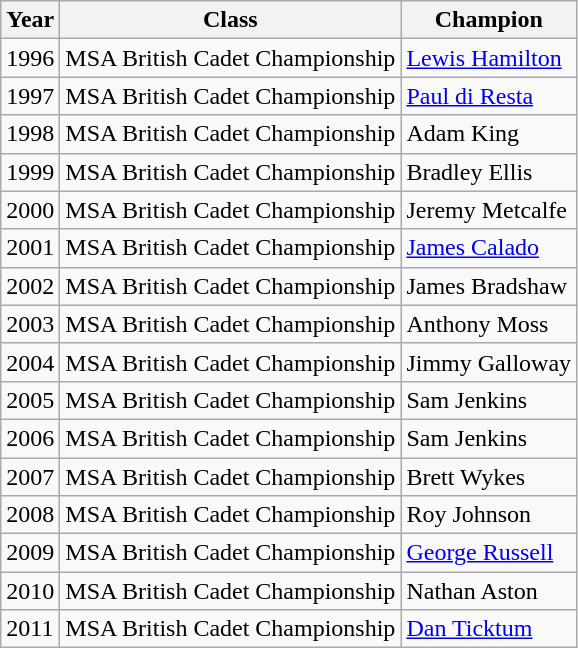<table class="wikitable">
<tr>
<th>Year</th>
<th>Class</th>
<th>Champion</th>
</tr>
<tr>
<td>1996</td>
<td>MSA British Cadet Championship</td>
<td><a href='#'>Lewis Hamilton</a></td>
</tr>
<tr>
<td>1997</td>
<td>MSA British Cadet Championship</td>
<td><a href='#'>Paul di Resta</a></td>
</tr>
<tr>
<td>1998</td>
<td>MSA British Cadet Championship</td>
<td>Adam King</td>
</tr>
<tr>
<td>1999</td>
<td>MSA British Cadet Championship</td>
<td>Bradley Ellis</td>
</tr>
<tr>
<td>2000</td>
<td>MSA British Cadet Championship</td>
<td>Jeremy Metcalfe</td>
</tr>
<tr>
<td>2001</td>
<td>MSA British Cadet Championship</td>
<td><a href='#'>James Calado</a></td>
</tr>
<tr>
<td>2002</td>
<td>MSA British Cadet Championship</td>
<td>James Bradshaw</td>
</tr>
<tr>
<td>2003</td>
<td>MSA British Cadet Championship</td>
<td>Anthony Moss</td>
</tr>
<tr>
<td>2004</td>
<td>MSA British Cadet Championship</td>
<td>Jimmy Galloway</td>
</tr>
<tr>
<td>2005</td>
<td>MSA British Cadet Championship</td>
<td>Sam Jenkins</td>
</tr>
<tr>
<td>2006</td>
<td>MSA British Cadet Championship</td>
<td>Sam Jenkins</td>
</tr>
<tr>
<td>2007</td>
<td>MSA British Cadet Championship</td>
<td>Brett Wykes</td>
</tr>
<tr>
<td>2008</td>
<td>MSA British Cadet Championship</td>
<td>Roy Johnson</td>
</tr>
<tr>
<td>2009</td>
<td>MSA British Cadet Championship</td>
<td><a href='#'>George Russell</a></td>
</tr>
<tr>
<td>2010</td>
<td>MSA British Cadet Championship</td>
<td>Nathan Aston</td>
</tr>
<tr>
<td>2011</td>
<td>MSA British Cadet Championship</td>
<td><a href='#'>Dan Ticktum</a></td>
</tr>
</table>
